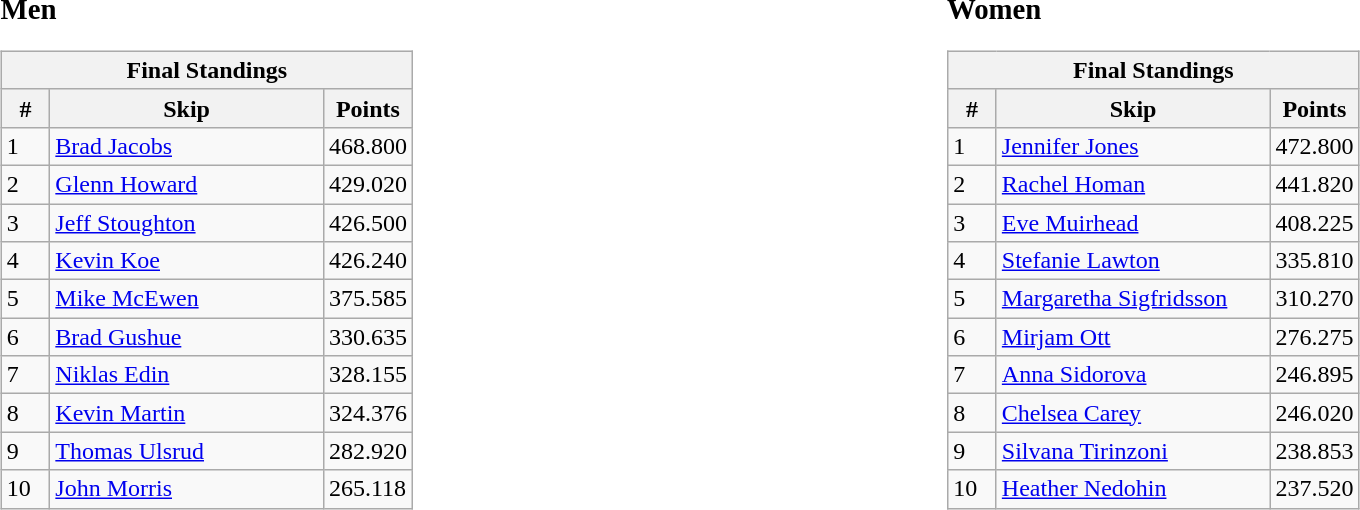<table>
<tr>
<td width=20% valign="top"><br><big><strong>Men</strong></big><table class=wikitable>
<tr>
<th colspan=3>Final Standings</th>
</tr>
<tr>
<th width=25>#</th>
<th width=175>Skip</th>
<th width=50>Points</th>
</tr>
<tr>
<td>1</td>
<td> <a href='#'>Brad Jacobs</a></td>
<td>468.800</td>
</tr>
<tr>
<td>2</td>
<td> <a href='#'>Glenn Howard</a></td>
<td>429.020</td>
</tr>
<tr>
<td>3</td>
<td> <a href='#'>Jeff Stoughton</a></td>
<td>426.500</td>
</tr>
<tr>
<td>4</td>
<td> <a href='#'>Kevin Koe</a></td>
<td>426.240</td>
</tr>
<tr>
<td>5</td>
<td> <a href='#'>Mike McEwen</a></td>
<td>375.585</td>
</tr>
<tr>
<td>6</td>
<td> <a href='#'>Brad Gushue</a></td>
<td>330.635</td>
</tr>
<tr>
<td>7</td>
<td> <a href='#'>Niklas Edin</a></td>
<td>328.155</td>
</tr>
<tr>
<td>8</td>
<td> <a href='#'>Kevin Martin</a></td>
<td>324.376</td>
</tr>
<tr>
<td>9</td>
<td> <a href='#'>Thomas Ulsrud</a></td>
<td>282.920</td>
</tr>
<tr>
<td>10</td>
<td> <a href='#'>John Morris</a></td>
<td>265.118</td>
</tr>
</table>
</td>
<td width=20% valign="top"><br><big><strong>Women</strong></big><table class=wikitable>
<tr>
<th colspan=3>Final Standings</th>
</tr>
<tr align=center>
<th width=25>#</th>
<th width=175>Skip</th>
<th width=50>Points</th>
</tr>
<tr>
<td>1</td>
<td> <a href='#'>Jennifer Jones</a></td>
<td>472.800</td>
</tr>
<tr>
<td>2</td>
<td> <a href='#'>Rachel Homan</a></td>
<td>441.820</td>
</tr>
<tr>
<td>3</td>
<td> <a href='#'>Eve Muirhead</a></td>
<td>408.225</td>
</tr>
<tr>
<td>4</td>
<td> <a href='#'>Stefanie Lawton</a></td>
<td>335.810</td>
</tr>
<tr>
<td>5</td>
<td> <a href='#'>Margaretha Sigfridsson</a></td>
<td>310.270</td>
</tr>
<tr>
<td>6</td>
<td> <a href='#'>Mirjam Ott</a></td>
<td>276.275</td>
</tr>
<tr>
<td>7</td>
<td> <a href='#'>Anna Sidorova</a></td>
<td>246.895</td>
</tr>
<tr>
<td>8</td>
<td> <a href='#'>Chelsea Carey</a></td>
<td>246.020</td>
</tr>
<tr>
<td>9</td>
<td> <a href='#'>Silvana Tirinzoni</a></td>
<td>238.853</td>
</tr>
<tr>
<td>10</td>
<td> <a href='#'>Heather Nedohin</a></td>
<td>237.520</td>
</tr>
</table>
</td>
</tr>
</table>
